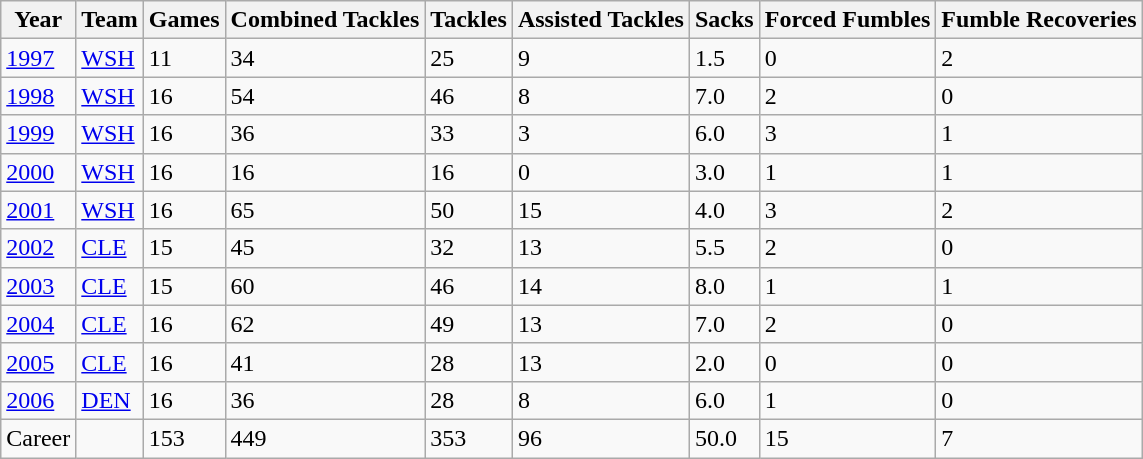<table class="wikitable">
<tr>
<th>Year</th>
<th>Team</th>
<th>Games</th>
<th>Combined Tackles</th>
<th>Tackles</th>
<th>Assisted Tackles</th>
<th>Sacks</th>
<th>Forced Fumbles</th>
<th>Fumble Recoveries</th>
</tr>
<tr>
<td><a href='#'>1997</a></td>
<td><a href='#'>WSH</a></td>
<td>11</td>
<td>34</td>
<td>25</td>
<td>9</td>
<td>1.5</td>
<td>0</td>
<td>2</td>
</tr>
<tr>
<td><a href='#'>1998</a></td>
<td><a href='#'>WSH</a></td>
<td>16</td>
<td>54</td>
<td>46</td>
<td>8</td>
<td>7.0</td>
<td>2</td>
<td>0</td>
</tr>
<tr>
<td><a href='#'>1999</a></td>
<td><a href='#'>WSH</a></td>
<td>16</td>
<td>36</td>
<td>33</td>
<td>3</td>
<td>6.0</td>
<td>3</td>
<td>1</td>
</tr>
<tr>
<td><a href='#'>2000</a></td>
<td><a href='#'>WSH</a></td>
<td>16</td>
<td>16</td>
<td>16</td>
<td>0</td>
<td>3.0</td>
<td>1</td>
<td>1</td>
</tr>
<tr>
<td><a href='#'>2001</a></td>
<td><a href='#'>WSH</a></td>
<td>16</td>
<td>65</td>
<td>50</td>
<td>15</td>
<td>4.0</td>
<td>3</td>
<td>2</td>
</tr>
<tr>
<td><a href='#'>2002</a></td>
<td><a href='#'>CLE</a></td>
<td>15</td>
<td>45</td>
<td>32</td>
<td>13</td>
<td>5.5</td>
<td>2</td>
<td>0</td>
</tr>
<tr>
<td><a href='#'>2003</a></td>
<td><a href='#'>CLE</a></td>
<td>15</td>
<td>60</td>
<td>46</td>
<td>14</td>
<td>8.0</td>
<td>1</td>
<td>1</td>
</tr>
<tr>
<td><a href='#'>2004</a></td>
<td><a href='#'>CLE</a></td>
<td>16</td>
<td>62</td>
<td>49</td>
<td>13</td>
<td>7.0</td>
<td>2</td>
<td>0</td>
</tr>
<tr>
<td><a href='#'>2005</a></td>
<td><a href='#'>CLE</a></td>
<td>16</td>
<td>41</td>
<td>28</td>
<td>13</td>
<td>2.0</td>
<td>0</td>
<td>0</td>
</tr>
<tr>
<td><a href='#'>2006</a></td>
<td><a href='#'>DEN</a></td>
<td>16</td>
<td>36</td>
<td>28</td>
<td>8</td>
<td>6.0</td>
<td>1</td>
<td>0</td>
</tr>
<tr>
<td>Career</td>
<td></td>
<td>153</td>
<td>449</td>
<td>353</td>
<td>96</td>
<td>50.0</td>
<td>15</td>
<td>7</td>
</tr>
</table>
